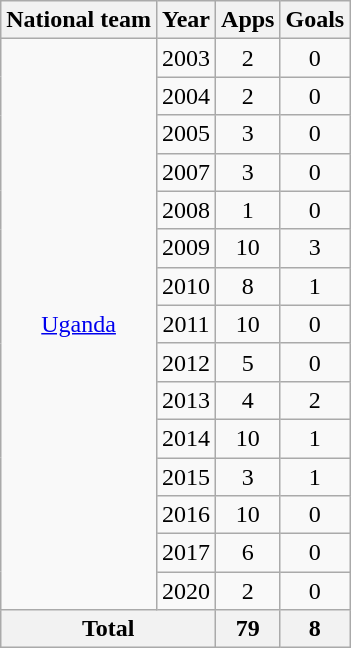<table class="wikitable" style="text-align:center">
<tr>
<th>National team</th>
<th>Year</th>
<th>Apps</th>
<th>Goals</th>
</tr>
<tr>
<td rowspan="15"><a href='#'>Uganda</a></td>
<td>2003</td>
<td>2</td>
<td>0</td>
</tr>
<tr>
<td>2004</td>
<td>2</td>
<td>0</td>
</tr>
<tr>
<td>2005</td>
<td>3</td>
<td>0</td>
</tr>
<tr>
<td>2007</td>
<td>3</td>
<td>0</td>
</tr>
<tr>
<td>2008</td>
<td>1</td>
<td>0</td>
</tr>
<tr>
<td>2009</td>
<td>10</td>
<td>3</td>
</tr>
<tr>
<td>2010</td>
<td>8</td>
<td>1</td>
</tr>
<tr>
<td>2011</td>
<td>10</td>
<td>0</td>
</tr>
<tr>
<td>2012</td>
<td>5</td>
<td>0</td>
</tr>
<tr>
<td>2013</td>
<td>4</td>
<td>2</td>
</tr>
<tr>
<td>2014</td>
<td>10</td>
<td>1</td>
</tr>
<tr>
<td>2015</td>
<td>3</td>
<td>1</td>
</tr>
<tr>
<td>2016</td>
<td>10</td>
<td>0</td>
</tr>
<tr>
<td>2017</td>
<td>6</td>
<td>0</td>
</tr>
<tr>
<td>2020</td>
<td>2</td>
<td>0</td>
</tr>
<tr>
<th colspan="2">Total</th>
<th>79</th>
<th>8</th>
</tr>
</table>
